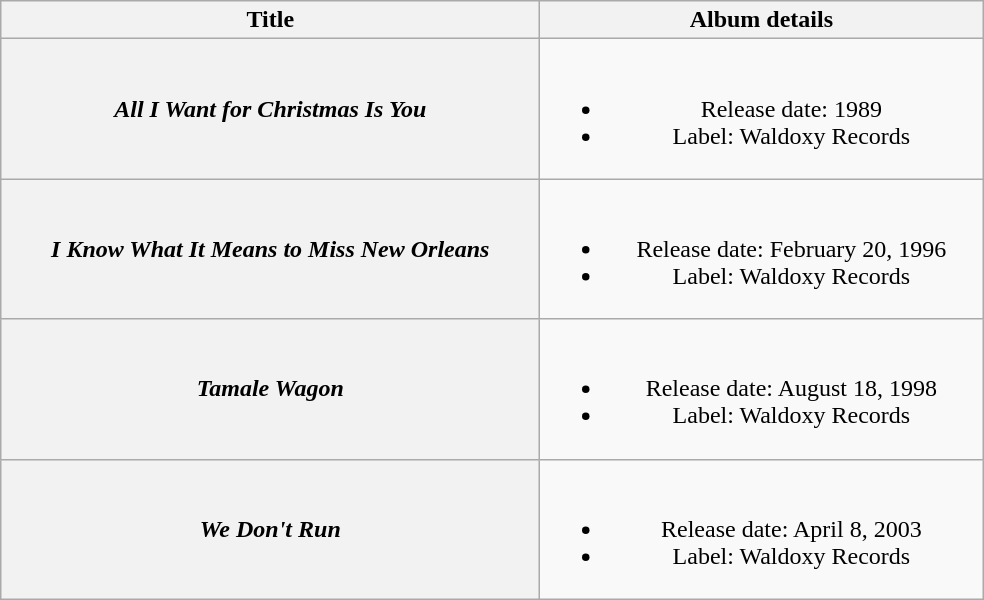<table class="wikitable plainrowheaders" style="text-align:center;">
<tr>
<th style="width:22em;">Title</th>
<th style="width:18em;">Album details</th>
</tr>
<tr>
<th scope="row"><em>All I Want for Christmas Is You</em></th>
<td><br><ul><li>Release date: 1989</li><li>Label: Waldoxy Records</li></ul></td>
</tr>
<tr>
<th scope="row"><em>I Know What It Means to Miss New Orleans</em></th>
<td><br><ul><li>Release date: February 20, 1996</li><li>Label: Waldoxy Records</li></ul></td>
</tr>
<tr>
<th scope="row"><em>Tamale Wagon</em></th>
<td><br><ul><li>Release date: August 18, 1998</li><li>Label: Waldoxy Records</li></ul></td>
</tr>
<tr>
<th scope="row"><em>We Don't Run</em></th>
<td><br><ul><li>Release date: April 8, 2003</li><li>Label: Waldoxy Records</li></ul></td>
</tr>
</table>
